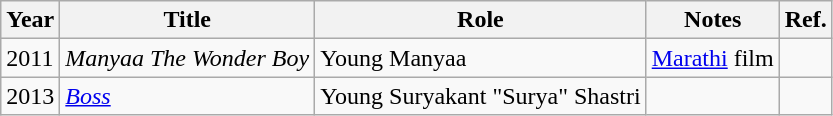<table class="wikitable sortable">
<tr>
<th>Year</th>
<th>Title</th>
<th>Role</th>
<th class="unsortable">Notes</th>
<th class="unsortable">Ref.</th>
</tr>
<tr>
<td>2011</td>
<td><em>Manyaa The Wonder Boy</em></td>
<td>Young Manyaa</td>
<td><a href='#'>Marathi</a> film</td>
<td></td>
</tr>
<tr>
<td>2013</td>
<td><em><a href='#'>Boss</a></em></td>
<td>Young Suryakant "Surya" Shastri</td>
<td></td>
<td></td>
</tr>
</table>
